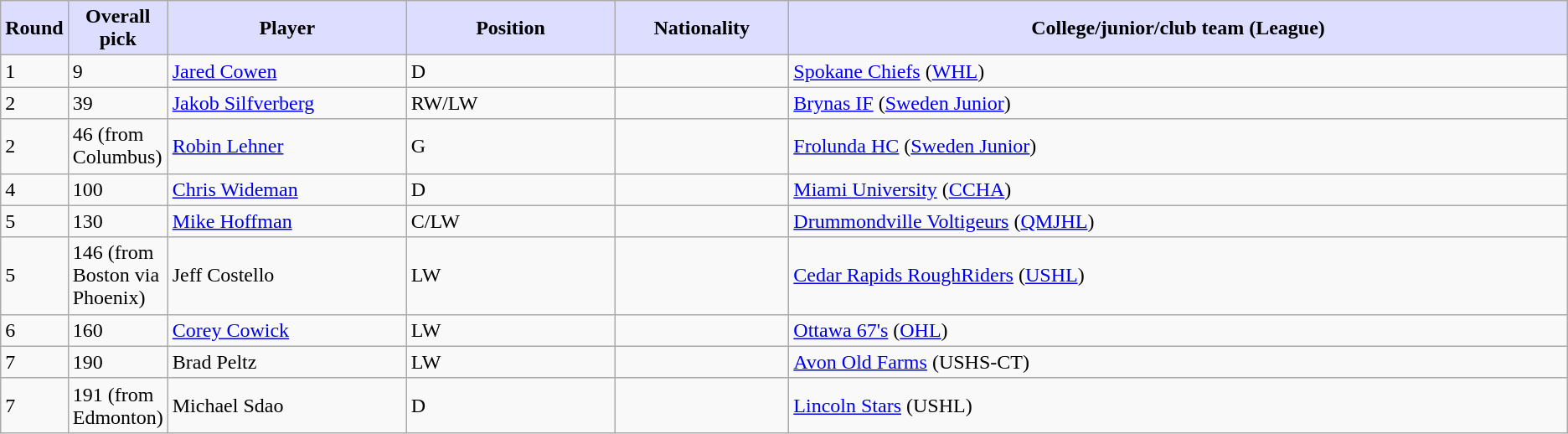<table class="wikitable">
<tr>
<th style="background:#ddf; width:2.75%;">Round</th>
<th style="background:#ddf; width:2.75%;">Overall pick</th>
<th style="background:#ddf; width:16.0%;">Player</th>
<th style="background:#ddf; width:14.0%;">Position</th>
<th style="background:#ddf; width:11.5%;">Nationality</th>
<th style="background:#ddf; width:100.0%;">College/junior/club team (League)</th>
</tr>
<tr>
<td>1</td>
<td>9</td>
<td><a href='#'>Jared Cowen</a></td>
<td>D</td>
<td></td>
<td><a href='#'>Spokane Chiefs</a> (<a href='#'>WHL</a>)</td>
</tr>
<tr>
<td>2</td>
<td>39</td>
<td><a href='#'>Jakob Silfverberg</a></td>
<td>RW/LW</td>
<td></td>
<td><a href='#'>Brynas IF</a> (<a href='#'>Sweden Junior</a>)</td>
</tr>
<tr>
<td>2</td>
<td>46 (from Columbus)</td>
<td><a href='#'>Robin Lehner</a></td>
<td>G</td>
<td></td>
<td><a href='#'>Frolunda HC</a> (<a href='#'>Sweden Junior</a>)</td>
</tr>
<tr>
<td>4</td>
<td>100</td>
<td><a href='#'>Chris Wideman</a></td>
<td>D</td>
<td></td>
<td><a href='#'>Miami University</a> (<a href='#'>CCHA</a>)</td>
</tr>
<tr>
<td>5</td>
<td>130</td>
<td><a href='#'>Mike Hoffman</a></td>
<td>C/LW</td>
<td></td>
<td><a href='#'>Drummondville Voltigeurs</a> (<a href='#'>QMJHL</a>)</td>
</tr>
<tr>
<td>5</td>
<td>146 (from Boston via Phoenix)</td>
<td>Jeff Costello</td>
<td>LW</td>
<td></td>
<td><a href='#'>Cedar Rapids RoughRiders</a> (<a href='#'>USHL</a>)</td>
</tr>
<tr>
<td>6</td>
<td>160</td>
<td><a href='#'>Corey Cowick</a></td>
<td>LW</td>
<td></td>
<td><a href='#'>Ottawa 67's</a> (<a href='#'>OHL</a>)</td>
</tr>
<tr>
<td>7</td>
<td>190</td>
<td>Brad Peltz</td>
<td>LW</td>
<td></td>
<td><a href='#'>Avon Old Farms</a> (USHS-CT)</td>
</tr>
<tr>
<td>7</td>
<td>191 (from Edmonton)</td>
<td>Michael Sdao</td>
<td>D</td>
<td></td>
<td><a href='#'>Lincoln Stars</a> (USHL)</td>
</tr>
</table>
